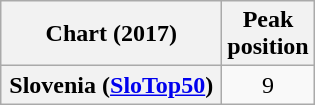<table class="wikitable sortable plainrowheaders" style="text-align:center">
<tr>
<th scope="col" width=140>Chart (2017)</th>
<th scope="col">Peak<br> position</th>
</tr>
<tr>
<th scope="row">Slovenia (<a href='#'>SloTop50</a>)</th>
<td>9</td>
</tr>
</table>
